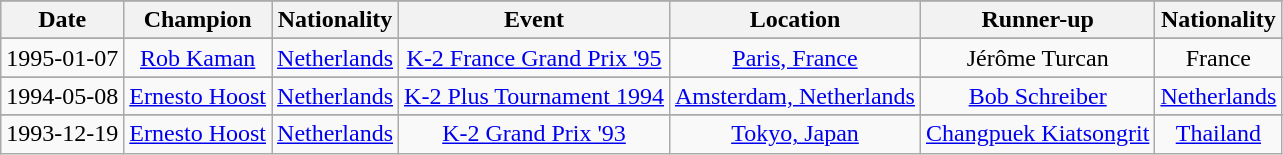<table class="wikitable" style="text-align:center">
<tr>
</tr>
<tr bgcolor="#dddddd">
<th>Date</th>
<th>Champion</th>
<th>Nationality</th>
<th>Event</th>
<th>Location</th>
<th>Runner-up</th>
<th>Nationality</th>
</tr>
<tr>
</tr>
<tr>
<td>1995-01-07</td>
<td><a href='#'>Rob Kaman</a></td>
<td> <a href='#'>Netherlands</a></td>
<td><a href='#'>K-2 France Grand Prix '95</a></td>
<td><a href='#'>Paris, France</a></td>
<td>Jérôme Turcan</td>
<td> France</td>
</tr>
<tr>
</tr>
<tr>
<td>1994-05-08</td>
<td><a href='#'>Ernesto Hoost</a></td>
<td> <a href='#'>Netherlands</a></td>
<td><a href='#'>K-2 Plus Tournament 1994</a></td>
<td><a href='#'>Amsterdam, Netherlands</a></td>
<td><a href='#'>Bob Schreiber</a></td>
<td> <a href='#'>Netherlands</a></td>
</tr>
<tr>
</tr>
<tr>
<td>1993-12-19</td>
<td><a href='#'>Ernesto Hoost</a></td>
<td> <a href='#'>Netherlands</a></td>
<td><a href='#'>K-2 Grand Prix '93</a></td>
<td><a href='#'>Tokyo, Japan</a></td>
<td><a href='#'>Changpuek Kiatsongrit</a></td>
<td> <a href='#'>Thailand</a></td>
</tr>
</table>
